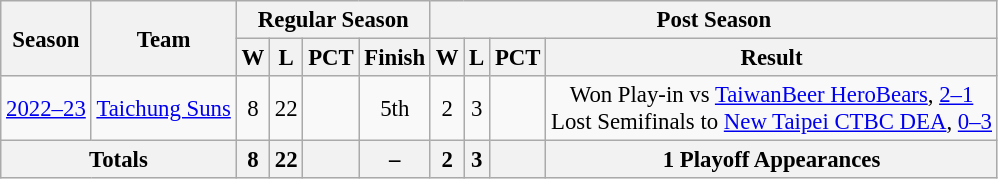<table class="wikitable" style="font-size: 95%; text-align:center;">
<tr>
<th rowspan="2">Season</th>
<th rowspan="2">Team</th>
<th colspan="4">Regular Season</th>
<th colspan="4">Post Season</th>
</tr>
<tr>
<th>W</th>
<th>L</th>
<th>PCT</th>
<th>Finish</th>
<th>W</th>
<th>L</th>
<th>PCT</th>
<th>Result</th>
</tr>
<tr>
<td><a href='#'>2022–23</a></td>
<td><a href='#'>Taichung Suns</a></td>
<td>8</td>
<td>22</td>
<td></td>
<td>5th</td>
<td>2</td>
<td>3</td>
<td></td>
<td>Won Play-in vs <a href='#'>TaiwanBeer HeroBears</a>, <a href='#'>2–1</a><br>Lost Semifinals to <a href='#'>New Taipei CTBC DEA</a>, <a href='#'>0–3</a></td>
</tr>
<tr>
<th colspan="2">Totals</th>
<th>8</th>
<th>22</th>
<th></th>
<th>–</th>
<th>2</th>
<th>3</th>
<th></th>
<th>1 Playoff Appearances</th>
</tr>
</table>
